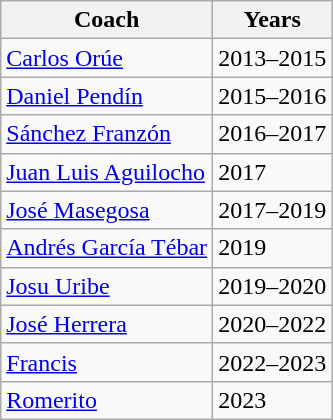<table class="wikitable">
<tr>
<th>Coach</th>
<th>Years</th>
</tr>
<tr>
<td> <a href='#'>Carlos Orúe</a></td>
<td>2013–2015</td>
</tr>
<tr>
<td> <a href='#'>Daniel Pendín</a></td>
<td>2015–2016</td>
</tr>
<tr>
<td> <a href='#'>Sánchez Franzón</a></td>
<td>2016–2017</td>
</tr>
<tr>
<td> <a href='#'>Juan Luis Aguilocho</a></td>
<td>2017</td>
</tr>
<tr>
<td> <a href='#'>José Masegosa</a></td>
<td>2017–2019</td>
</tr>
<tr>
<td> <a href='#'>Andrés García Tébar</a></td>
<td>2019</td>
</tr>
<tr>
<td> <a href='#'>Josu Uribe</a></td>
<td>2019–2020</td>
</tr>
<tr>
<td> <a href='#'>José Herrera</a></td>
<td>2020–2022</td>
</tr>
<tr>
<td> <a href='#'>Francis</a></td>
<td>2022–2023</td>
</tr>
<tr>
<td> <a href='#'>Romerito</a></td>
<td>2023</td>
</tr>
</table>
